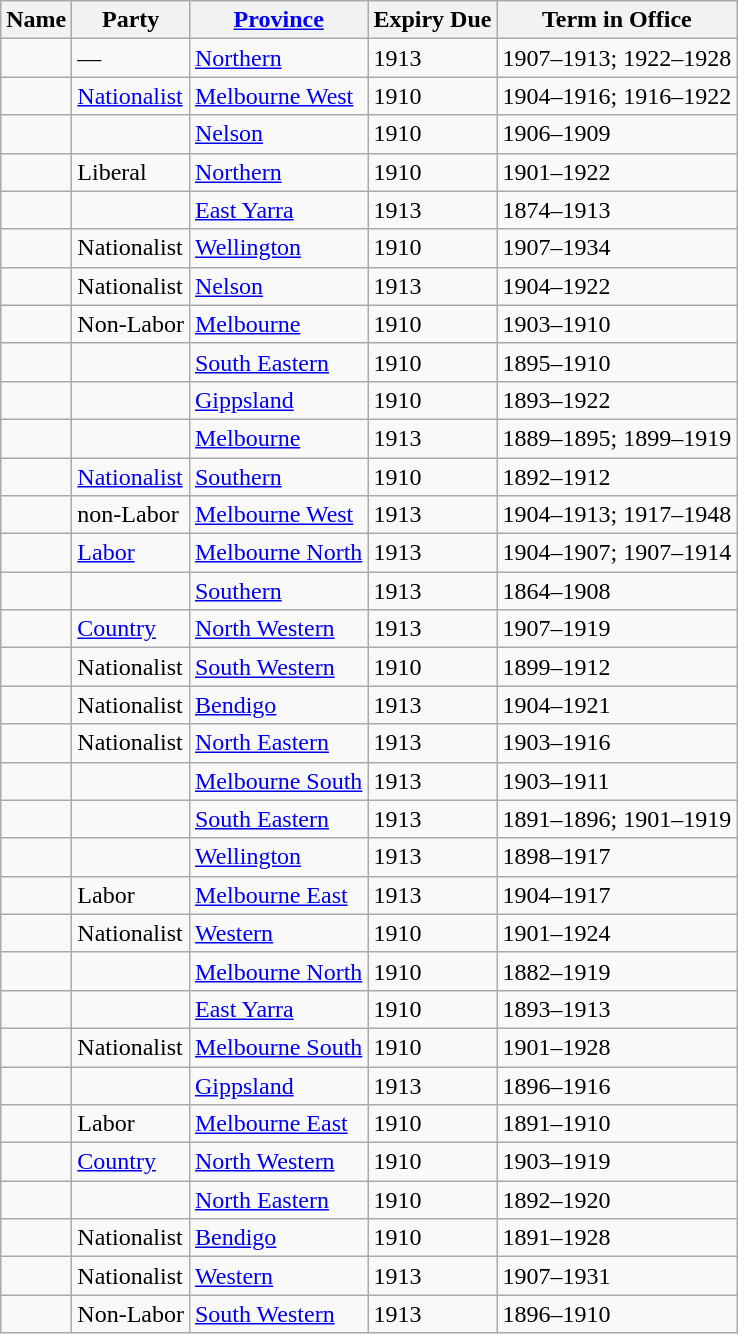<table class="wikitable sortable">
<tr>
<th>Name</th>
<th>Party</th>
<th><a href='#'>Province</a></th>
<th>Expiry Due</th>
<th>Term in Office</th>
</tr>
<tr>
<td></td>
<td>—</td>
<td><a href='#'>Northern</a></td>
<td>1913</td>
<td>1907–1913; 1922–1928</td>
</tr>
<tr>
<td></td>
<td><a href='#'>Nationalist</a></td>
<td><a href='#'>Melbourne West</a></td>
<td>1910</td>
<td>1904–1916; 1916–1922</td>
</tr>
<tr>
<td> </td>
<td></td>
<td><a href='#'>Nelson</a></td>
<td>1910</td>
<td>1906–1909</td>
</tr>
<tr>
<td></td>
<td>Liberal</td>
<td><a href='#'>Northern</a></td>
<td>1910</td>
<td>1901–1922</td>
</tr>
<tr>
<td></td>
<td></td>
<td><a href='#'>East Yarra</a></td>
<td>1913</td>
<td>1874–1913</td>
</tr>
<tr>
<td></td>
<td>Nationalist</td>
<td><a href='#'>Wellington</a></td>
<td>1910</td>
<td>1907–1934</td>
</tr>
<tr>
<td></td>
<td>Nationalist</td>
<td><a href='#'>Nelson</a></td>
<td>1913</td>
<td>1904–1922</td>
</tr>
<tr>
<td></td>
<td>Non-Labor</td>
<td><a href='#'>Melbourne</a></td>
<td>1910</td>
<td>1903–1910</td>
</tr>
<tr>
<td></td>
<td></td>
<td><a href='#'>South Eastern</a></td>
<td>1910</td>
<td>1895–1910</td>
</tr>
<tr>
<td></td>
<td></td>
<td><a href='#'>Gippsland</a></td>
<td>1910</td>
<td>1893–1922</td>
</tr>
<tr>
<td></td>
<td></td>
<td><a href='#'>Melbourne</a></td>
<td>1913</td>
<td>1889–1895; 1899–1919</td>
</tr>
<tr>
<td></td>
<td><a href='#'>Nationalist</a></td>
<td><a href='#'>Southern</a></td>
<td>1910</td>
<td>1892–1912</td>
</tr>
<tr>
<td></td>
<td>non-Labor</td>
<td><a href='#'>Melbourne West</a></td>
<td>1913</td>
<td>1904–1913; 1917–1948</td>
</tr>
<tr>
<td></td>
<td><a href='#'>Labor</a></td>
<td><a href='#'>Melbourne North</a></td>
<td>1913</td>
<td>1904–1907; 1907–1914</td>
</tr>
<tr>
<td> </td>
<td></td>
<td><a href='#'>Southern</a></td>
<td>1913</td>
<td>1864–1908</td>
</tr>
<tr>
<td></td>
<td><a href='#'>Country</a></td>
<td><a href='#'>North Western</a></td>
<td>1913</td>
<td>1907–1919</td>
</tr>
<tr>
<td></td>
<td>Nationalist</td>
<td><a href='#'>South Western</a></td>
<td>1910</td>
<td>1899–1912</td>
</tr>
<tr>
<td></td>
<td>Nationalist</td>
<td><a href='#'>Bendigo</a></td>
<td>1913</td>
<td>1904–1921</td>
</tr>
<tr>
<td></td>
<td>Nationalist</td>
<td><a href='#'>North Eastern</a></td>
<td>1913</td>
<td>1903–1916</td>
</tr>
<tr>
<td></td>
<td></td>
<td><a href='#'>Melbourne South</a></td>
<td>1913</td>
<td>1903–1911</td>
</tr>
<tr>
<td></td>
<td></td>
<td><a href='#'>South Eastern</a></td>
<td>1913</td>
<td>1891–1896; 1901–1919</td>
</tr>
<tr>
<td></td>
<td></td>
<td><a href='#'>Wellington</a></td>
<td>1913</td>
<td>1898–1917</td>
</tr>
<tr>
<td></td>
<td>Labor</td>
<td><a href='#'>Melbourne East</a></td>
<td>1913</td>
<td>1904–1917</td>
</tr>
<tr>
<td></td>
<td>Nationalist</td>
<td><a href='#'>Western</a></td>
<td>1910</td>
<td>1901–1924</td>
</tr>
<tr>
<td></td>
<td></td>
<td><a href='#'>Melbourne North</a></td>
<td>1910</td>
<td>1882–1919</td>
</tr>
<tr>
<td></td>
<td></td>
<td><a href='#'>East Yarra</a></td>
<td>1910</td>
<td>1893–1913</td>
</tr>
<tr>
<td></td>
<td>Nationalist</td>
<td><a href='#'>Melbourne South</a></td>
<td>1910</td>
<td>1901–1928</td>
</tr>
<tr>
<td></td>
<td></td>
<td><a href='#'>Gippsland</a></td>
<td>1913</td>
<td>1896–1916</td>
</tr>
<tr>
<td></td>
<td>Labor</td>
<td><a href='#'>Melbourne East</a></td>
<td>1910</td>
<td>1891–1910</td>
</tr>
<tr>
<td></td>
<td><a href='#'>Country</a></td>
<td><a href='#'>North Western</a></td>
<td>1910</td>
<td>1903–1919</td>
</tr>
<tr>
<td></td>
<td></td>
<td><a href='#'>North Eastern</a></td>
<td>1910</td>
<td>1892–1920</td>
</tr>
<tr>
<td></td>
<td>Nationalist</td>
<td><a href='#'>Bendigo</a></td>
<td>1910</td>
<td>1891–1928</td>
</tr>
<tr>
<td></td>
<td>Nationalist</td>
<td><a href='#'>Western</a></td>
<td>1913</td>
<td>1907–1931</td>
</tr>
<tr>
<td></td>
<td>Non-Labor</td>
<td><a href='#'>South Western</a></td>
<td>1913</td>
<td>1896–1910</td>
</tr>
</table>
